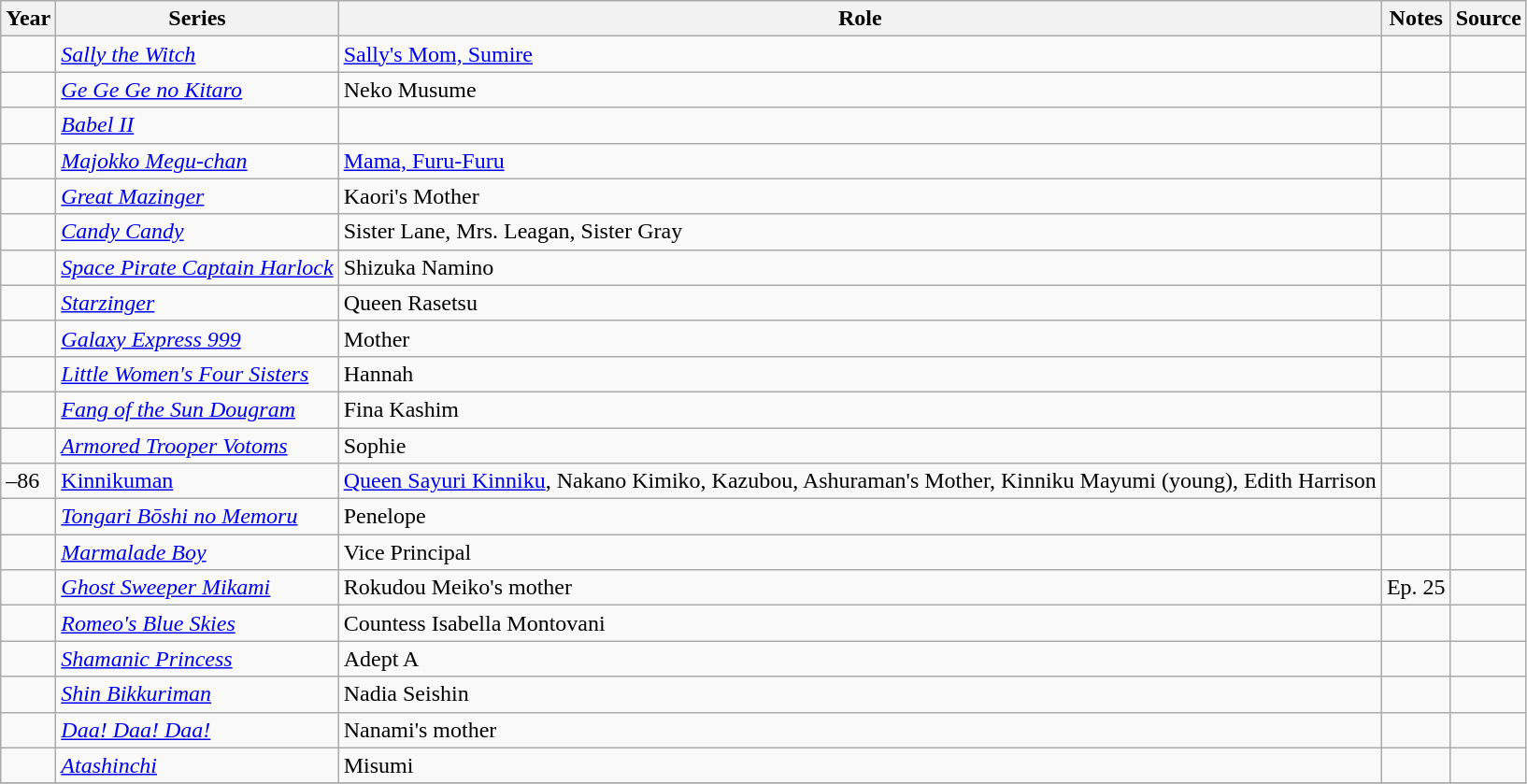<table class="wikitable sortable plainrowheaders">
<tr>
<th>Year</th>
<th>Series</th>
<th>Role</th>
<th class="unsortable">Notes</th>
<th class="unsortable">Source</th>
</tr>
<tr>
<td></td>
<td><em><a href='#'>Sally the Witch</a></em></td>
<td><a href='#'>Sally's Mom, Sumire</a></td>
<td> </td>
<td> </td>
</tr>
<tr>
<td></td>
<td><em><a href='#'>Ge Ge Ge no Kitaro</a></em></td>
<td>Neko Musume</td>
<td> </td>
<td> </td>
</tr>
<tr>
<td></td>
<td><em><a href='#'>Babel II</a></em></td>
<td> </td>
<td> </td>
<td></td>
</tr>
<tr>
<td></td>
<td><em><a href='#'>Majokko Megu-chan</a></em></td>
<td><a href='#'>Mama, Furu-Furu</a></td>
<td> </td>
<td> </td>
</tr>
<tr>
<td></td>
<td><em><a href='#'>Great Mazinger</a></em></td>
<td>Kaori's Mother</td>
<td> </td>
<td> </td>
</tr>
<tr>
<td></td>
<td><em><a href='#'>Candy Candy</a></em></td>
<td>Sister Lane, Mrs. Leagan, Sister Gray</td>
<td> </td>
<td> </td>
</tr>
<tr>
<td></td>
<td><em><a href='#'>Space Pirate Captain Harlock</a></em></td>
<td>Shizuka Namino</td>
<td> </td>
<td> </td>
</tr>
<tr>
<td></td>
<td><em><a href='#'>Starzinger</a></em></td>
<td>Queen Rasetsu</td>
<td> </td>
<td> </td>
</tr>
<tr>
<td></td>
<td><em><a href='#'>Galaxy Express 999</a></em></td>
<td>Mother</td>
<td> </td>
<td></td>
</tr>
<tr>
<td></td>
<td><em><a href='#'>Little Women's Four Sisters</a></em></td>
<td>Hannah</td>
<td> </td>
<td> </td>
</tr>
<tr>
<td></td>
<td><em><a href='#'>Fang of the Sun Dougram</a></em></td>
<td>Fina Kashim</td>
<td> </td>
<td> </td>
</tr>
<tr>
<td></td>
<td><em><a href='#'>Armored Trooper Votoms</a></em></td>
<td>Sophie</td>
<td> </td>
<td> </td>
</tr>
<tr>
<td>–86</td>
<td><a href='#'>Kinnikuman</a></td>
<td><a href='#'>Queen Sayuri Kinniku</a>, Nakano Kimiko, Kazubou, Ashuraman's Mother, Kinniku Mayumi (young), Edith Harrison</td>
<td> </td>
<td></td>
</tr>
<tr>
<td></td>
<td><em><a href='#'>Tongari Bōshi no Memoru</a></em></td>
<td>Penelope</td>
<td> </td>
<td> </td>
</tr>
<tr>
<td></td>
<td><em><a href='#'>Marmalade Boy</a></em></td>
<td>Vice Principal</td>
<td> </td>
<td> </td>
</tr>
<tr>
<td></td>
<td><em><a href='#'>Ghost Sweeper Mikami</a></em></td>
<td>Rokudou Meiko's mother</td>
<td>Ep. 25</td>
<td></td>
</tr>
<tr>
<td></td>
<td><em><a href='#'>Romeo's Blue Skies</a></em></td>
<td>Countess Isabella Montovani</td>
<td> </td>
<td> </td>
</tr>
<tr>
<td></td>
<td><em><a href='#'>Shamanic Princess</a></em></td>
<td>Adept A</td>
<td> </td>
<td></td>
</tr>
<tr>
<td></td>
<td><em><a href='#'>Shin Bikkuriman</a></em></td>
<td>Nadia Seishin </td>
<td> </td>
<td> </td>
</tr>
<tr>
<td></td>
<td><em><a href='#'>Daa! Daa! Daa!</a></em></td>
<td>Nanami's mother</td>
<td> </td>
<td></td>
</tr>
<tr>
<td></td>
<td><em><a href='#'>Atashinchi</a></em> </td>
<td>Misumi</td>
<td> </td>
<td> </td>
</tr>
<tr>
</tr>
</table>
